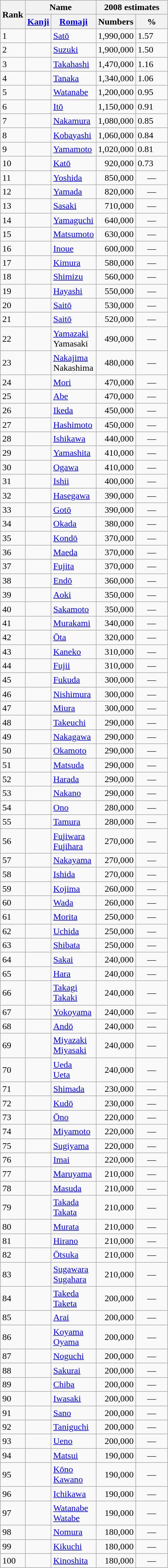<table class="wikitable sortable">
<tr>
<th rowspan=2>Rank</th>
<th colspan=2>Name</th>
<th colspan=2>2008 estimates</th>
</tr>
<tr>
<th><a href='#'>Kanji</a></th>
<th><a href='#'>Romaji</a></th>
<th>Numbers</th>
<th width=50>%</th>
</tr>
<tr>
<td>1</td>
<td></td>
<td><a href='#'>Satō</a></td>
<td align="right">1,990,000</td>
<td>1.57</td>
</tr>
<tr>
<td>2</td>
<td></td>
<td><a href='#'>Suzuki</a></td>
<td align="right">1,900,000</td>
<td>1.50</td>
</tr>
<tr>
<td>3</td>
<td></td>
<td><a href='#'>Takahashi</a></td>
<td align="right">1,470,000</td>
<td>1.16</td>
</tr>
<tr>
<td>4</td>
<td></td>
<td><a href='#'>Tanaka</a></td>
<td align="right">1,340,000</td>
<td>1.06</td>
</tr>
<tr>
<td>5</td>
<td></td>
<td><a href='#'>Watanabe</a></td>
<td align="right">1,200,000</td>
<td>0.95</td>
</tr>
<tr>
<td>6</td>
<td></td>
<td><a href='#'>Itō</a></td>
<td align="right">1,150,000</td>
<td>0.91</td>
</tr>
<tr>
<td>7</td>
<td></td>
<td><a href='#'>Nakamura</a></td>
<td align="right">1,080,000</td>
<td>0.85</td>
</tr>
<tr>
<td>8</td>
<td></td>
<td><a href='#'>Kobayashi</a></td>
<td align="right">1,060,000</td>
<td>0.84</td>
</tr>
<tr>
<td>9</td>
<td></td>
<td><a href='#'>Yamamoto</a></td>
<td align="right">1,020,000</td>
<td>0.81</td>
</tr>
<tr>
<td>10</td>
<td></td>
<td><a href='#'>Katō</a></td>
<td align="right">920,000</td>
<td>0.73</td>
</tr>
<tr>
<td>11</td>
<td></td>
<td><a href='#'>Yoshida</a></td>
<td align="right">850,000</td>
<td style="text-align:center;">—</td>
</tr>
<tr>
<td>12</td>
<td></td>
<td><a href='#'>Yamada</a></td>
<td align="right">820,000</td>
<td style="text-align:center;">—</td>
</tr>
<tr>
<td>13</td>
<td></td>
<td><a href='#'>Sasaki</a></td>
<td align="right">710,000</td>
<td style="text-align:center;">—</td>
</tr>
<tr>
<td>14</td>
<td></td>
<td><a href='#'>Yamaguchi</a></td>
<td align="right">640,000</td>
<td style="text-align:center;">—</td>
</tr>
<tr>
<td>15</td>
<td></td>
<td><a href='#'>Matsumoto</a></td>
<td align="right">630,000</td>
<td style="text-align:center;">—</td>
</tr>
<tr>
<td>16</td>
<td></td>
<td><a href='#'>Inoue</a></td>
<td align="right">600,000</td>
<td style="text-align:center;">—</td>
</tr>
<tr>
<td>17</td>
<td></td>
<td><a href='#'>Kimura</a></td>
<td align="right">580,000</td>
<td style="text-align:center;">—</td>
</tr>
<tr>
<td>18</td>
<td></td>
<td><a href='#'>Shimizu</a></td>
<td align="right">560,000</td>
<td style="text-align:center;">—</td>
</tr>
<tr>
<td>19</td>
<td></td>
<td><a href='#'>Hayashi</a></td>
<td align="right">550,000</td>
<td style="text-align:center;">—</td>
</tr>
<tr>
<td>20</td>
<td></td>
<td><a href='#'>Saitō</a></td>
<td align="right">530,000</td>
<td style="text-align:center;">—</td>
</tr>
<tr>
<td>21</td>
<td></td>
<td><a href='#'>Saitō</a></td>
<td align="right">520,000</td>
<td style="text-align:center;">—</td>
</tr>
<tr>
<td>22</td>
<td></td>
<td><a href='#'>Yamazaki</a><br>Yamasaki</td>
<td align="right">490,000</td>
<td style="text-align:center;">—</td>
</tr>
<tr>
<td>23</td>
<td></td>
<td><a href='#'>Nakajima</a><br>Nakashima</td>
<td align="right">480,000</td>
<td style="text-align:center;">—</td>
</tr>
<tr>
<td>24</td>
<td></td>
<td><a href='#'>Mori</a></td>
<td align="right">470,000</td>
<td style="text-align:center;">—</td>
</tr>
<tr>
<td>25</td>
<td></td>
<td><a href='#'>Abe</a></td>
<td align="right">470,000</td>
<td style="text-align:center;">—</td>
</tr>
<tr>
<td>26</td>
<td></td>
<td><a href='#'>Ikeda</a></td>
<td align="right">450,000</td>
<td style="text-align:center;">—</td>
</tr>
<tr>
<td>27</td>
<td></td>
<td><a href='#'>Hashimoto</a></td>
<td align="right">450,000</td>
<td style="text-align:center;">—</td>
</tr>
<tr>
<td>28</td>
<td></td>
<td><a href='#'>Ishikawa</a></td>
<td align="right">440,000</td>
<td style="text-align:center;">—</td>
</tr>
<tr>
<td>29</td>
<td></td>
<td><a href='#'>Yamashita</a></td>
<td align="right">410,000</td>
<td style="text-align:center;">—</td>
</tr>
<tr>
<td>30</td>
<td></td>
<td><a href='#'>Ogawa</a></td>
<td align="right">410,000</td>
<td style="text-align:center;">—</td>
</tr>
<tr>
<td>31</td>
<td></td>
<td><a href='#'>Ishii</a></td>
<td align="right">400,000</td>
<td style="text-align:center;">—</td>
</tr>
<tr>
<td>32</td>
<td></td>
<td><a href='#'>Hasegawa</a></td>
<td align="right">390,000</td>
<td style="text-align:center;">—</td>
</tr>
<tr>
<td>33</td>
<td></td>
<td><a href='#'>Gotō</a></td>
<td align="right">390,000</td>
<td style="text-align:center;">—</td>
</tr>
<tr>
<td>34</td>
<td></td>
<td><a href='#'>Okada</a></td>
<td align="right">380,000</td>
<td style="text-align:center;">—</td>
</tr>
<tr>
<td>35</td>
<td></td>
<td><a href='#'>Kondō</a></td>
<td align="right">370,000</td>
<td style="text-align:center;">—</td>
</tr>
<tr>
<td>36</td>
<td></td>
<td><a href='#'>Maeda</a></td>
<td align="right">370,000</td>
<td style="text-align:center;">—</td>
</tr>
<tr>
<td>37</td>
<td></td>
<td><a href='#'>Fujita</a></td>
<td align="right">370,000</td>
<td style="text-align:center;">—</td>
</tr>
<tr>
<td>38</td>
<td></td>
<td><a href='#'>Endō</a></td>
<td align="right">360,000</td>
<td style="text-align:center;">—</td>
</tr>
<tr>
<td>39</td>
<td></td>
<td><a href='#'>Aoki</a></td>
<td align="right">350,000</td>
<td style="text-align:center;">—</td>
</tr>
<tr>
<td>40</td>
<td></td>
<td><a href='#'>Sakamoto</a></td>
<td align="right">350,000</td>
<td style="text-align:center;">—</td>
</tr>
<tr>
<td>41</td>
<td></td>
<td><a href='#'>Murakami</a></td>
<td align="right">340,000</td>
<td style="text-align:center;">—</td>
</tr>
<tr>
<td>42</td>
<td></td>
<td><a href='#'>Ōta</a></td>
<td align="right">320,000</td>
<td style="text-align:center;">—</td>
</tr>
<tr>
<td>43</td>
<td></td>
<td><a href='#'>Kaneko</a></td>
<td align="right">310,000</td>
<td style="text-align:center;">—</td>
</tr>
<tr>
<td>44</td>
<td></td>
<td><a href='#'>Fujii</a></td>
<td align="right">310,000</td>
<td style="text-align:center;">—</td>
</tr>
<tr>
<td>45</td>
<td></td>
<td><a href='#'>Fukuda</a></td>
<td align="right">300,000</td>
<td style="text-align:center;">—</td>
</tr>
<tr>
<td>46</td>
<td></td>
<td><a href='#'>Nishimura</a></td>
<td align="right">300,000</td>
<td style="text-align:center;">—</td>
</tr>
<tr>
<td>47</td>
<td></td>
<td><a href='#'>Miura</a></td>
<td align="right">300,000</td>
<td style="text-align:center;">—</td>
</tr>
<tr>
<td>48</td>
<td></td>
<td><a href='#'>Takeuchi</a></td>
<td align="right">290,000</td>
<td style="text-align:center;">—</td>
</tr>
<tr>
<td>49</td>
<td></td>
<td><a href='#'>Nakagawa</a></td>
<td align="right">290,000</td>
<td style="text-align:center;">—</td>
</tr>
<tr>
<td>50</td>
<td></td>
<td><a href='#'>Okamoto</a></td>
<td align="right">290,000</td>
<td style="text-align:center;">—</td>
</tr>
<tr>
<td>51</td>
<td></td>
<td><a href='#'>Matsuda</a></td>
<td align="right">290,000</td>
<td style="text-align:center;">—</td>
</tr>
<tr>
<td>52</td>
<td></td>
<td><a href='#'>Harada</a></td>
<td align="right">290,000</td>
<td style="text-align:center;">—</td>
</tr>
<tr>
<td>53</td>
<td></td>
<td><a href='#'>Nakano</a></td>
<td align="right">290,000</td>
<td style="text-align:center;">—</td>
</tr>
<tr>
<td>54</td>
<td></td>
<td><a href='#'>Ono</a></td>
<td align="right">280,000</td>
<td style="text-align:center;">—</td>
</tr>
<tr>
<td>55</td>
<td></td>
<td><a href='#'>Tamura</a></td>
<td align="right">280,000</td>
<td style="text-align:center;">—</td>
</tr>
<tr>
<td>56</td>
<td></td>
<td><a href='#'>Fujiwara</a><br><a href='#'>Fujihara</a></td>
<td align="right">270,000</td>
<td style="text-align:center;">—</td>
</tr>
<tr>
<td>57</td>
<td></td>
<td><a href='#'>Nakayama</a></td>
<td align="right">270,000</td>
<td style="text-align:center;">—</td>
</tr>
<tr>
<td>58</td>
<td></td>
<td><a href='#'>Ishida</a></td>
<td align="right">270,000</td>
<td style="text-align:center;">—</td>
</tr>
<tr>
<td>59</td>
<td></td>
<td><a href='#'>Kojima</a></td>
<td align="right">260,000</td>
<td style="text-align:center;">—</td>
</tr>
<tr>
<td>60</td>
<td></td>
<td><a href='#'>Wada</a></td>
<td align="right">260,000</td>
<td style="text-align:center;">—</td>
</tr>
<tr>
<td>61</td>
<td></td>
<td><a href='#'>Morita</a></td>
<td align="right">250,000</td>
<td style="text-align:center;">—</td>
</tr>
<tr>
<td>62</td>
<td></td>
<td><a href='#'>Uchida</a></td>
<td align="right">250,000</td>
<td style="text-align:center;">—</td>
</tr>
<tr>
<td>63</td>
<td></td>
<td><a href='#'>Shibata</a></td>
<td align="right">250,000</td>
<td style="text-align:center;">—</td>
</tr>
<tr>
<td>64</td>
<td></td>
<td><a href='#'>Sakai</a></td>
<td align="right">240,000</td>
<td style="text-align:center;">—</td>
</tr>
<tr>
<td>65</td>
<td></td>
<td><a href='#'>Hara</a></td>
<td align="right">240,000</td>
<td style="text-align:center;">—</td>
</tr>
<tr>
<td>66</td>
<td></td>
<td><a href='#'>Takagi</a><br><a href='#'>Takaki</a></td>
<td align="right">240,000</td>
<td style="text-align:center;">—</td>
</tr>
<tr>
<td>67</td>
<td></td>
<td><a href='#'>Yokoyama</a></td>
<td align="right">240,000</td>
<td style="text-align:center;">—</td>
</tr>
<tr>
<td>68</td>
<td></td>
<td><a href='#'>Andō</a></td>
<td align="right">240,000</td>
<td style="text-align:center;">—</td>
</tr>
<tr>
<td>69</td>
<td></td>
<td><a href='#'>Miyazaki</a><br><a href='#'>Miyasaki</a></td>
<td align="right">240,000</td>
<td style="text-align:center;">—</td>
</tr>
<tr>
<td>70</td>
<td></td>
<td><a href='#'>Ueda</a><br><a href='#'>Ueta</a></td>
<td align="right">240,000</td>
<td style="text-align:center;">—</td>
</tr>
<tr>
<td>71</td>
<td></td>
<td><a href='#'>Shimada</a></td>
<td align="right">230,000</td>
<td style="text-align:center;">—</td>
</tr>
<tr>
<td>72</td>
<td></td>
<td><a href='#'>Kudō</a></td>
<td align="right">230,000</td>
<td style="text-align:center;">—</td>
</tr>
<tr>
<td>73</td>
<td></td>
<td><a href='#'>Ōno</a></td>
<td align="right">220,000</td>
<td style="text-align:center;">—</td>
</tr>
<tr>
<td>74</td>
<td></td>
<td><a href='#'>Miyamoto</a></td>
<td align="right">220,000</td>
<td style="text-align:center;">—</td>
</tr>
<tr>
<td>75</td>
<td></td>
<td><a href='#'>Sugiyama</a></td>
<td align="right">220,000</td>
<td style="text-align:center;">—</td>
</tr>
<tr>
<td>76</td>
<td></td>
<td><a href='#'>Imai</a></td>
<td align="right">220,000</td>
<td style="text-align:center;">—</td>
</tr>
<tr>
<td>77</td>
<td></td>
<td><a href='#'>Maruyama</a></td>
<td align="right">210,000</td>
<td style="text-align:center;">—</td>
</tr>
<tr>
<td>78</td>
<td></td>
<td><a href='#'>Masuda</a></td>
<td align="right">210,000</td>
<td style="text-align:center;">—</td>
</tr>
<tr>
<td>79</td>
<td></td>
<td><a href='#'>Takada</a><br><a href='#'>Takata</a></td>
<td align="right">210,000</td>
<td style="text-align:center;">—</td>
</tr>
<tr>
<td>80</td>
<td></td>
<td><a href='#'>Murata</a></td>
<td align="right">210,000</td>
<td style="text-align:center;">—</td>
</tr>
<tr>
<td>81</td>
<td></td>
<td><a href='#'>Hirano</a></td>
<td align="right">210,000</td>
<td style="text-align:center;">—</td>
</tr>
<tr>
<td>82</td>
<td></td>
<td><a href='#'>Ōtsuka</a></td>
<td align="right">210,000</td>
<td style="text-align:center;">—</td>
</tr>
<tr>
<td>83</td>
<td></td>
<td><a href='#'>Sugawara</a><br><a href='#'>Sugahara</a></td>
<td align="right">210,000</td>
<td style="text-align:center;">—</td>
</tr>
<tr>
<td>84</td>
<td></td>
<td><a href='#'>Takeda</a><br><a href='#'>Taketa</a></td>
<td align="right">200,000</td>
<td style="text-align:center;">—</td>
</tr>
<tr>
<td>85</td>
<td></td>
<td><a href='#'>Arai</a></td>
<td align="right">200,000</td>
<td style="text-align:center;">—</td>
</tr>
<tr>
<td>86</td>
<td></td>
<td><a href='#'>Koyama</a><br><a href='#'>Oyama</a></td>
<td align="right">200,000</td>
<td style="text-align:center;">—</td>
</tr>
<tr>
<td>87</td>
<td></td>
<td><a href='#'>Noguchi</a></td>
<td align="right">200,000</td>
<td style="text-align:center;">—</td>
</tr>
<tr>
<td>88</td>
<td></td>
<td><a href='#'>Sakurai</a></td>
<td align="right">200,000</td>
<td style="text-align:center;">—</td>
</tr>
<tr>
<td>89</td>
<td></td>
<td><a href='#'>Chiba</a></td>
<td align="right">200,000</td>
<td style="text-align:center;">—</td>
</tr>
<tr>
<td>90</td>
<td></td>
<td><a href='#'>Iwasaki</a></td>
<td align="right">200,000</td>
<td style="text-align:center;">—</td>
</tr>
<tr>
<td>91</td>
<td></td>
<td><a href='#'>Sano</a></td>
<td align="right">200,000</td>
<td style="text-align:center;">—</td>
</tr>
<tr>
<td>92</td>
<td></td>
<td><a href='#'>Taniguchi</a></td>
<td align="right">200,000</td>
<td style="text-align:center;">—</td>
</tr>
<tr>
<td>93</td>
<td></td>
<td><a href='#'>Ueno</a></td>
<td align="right">200,000</td>
<td style="text-align:center;">—</td>
</tr>
<tr>
<td>94</td>
<td></td>
<td><a href='#'>Matsui</a></td>
<td align="right">190,000</td>
<td style="text-align:center;">—</td>
</tr>
<tr>
<td>95</td>
<td></td>
<td><a href='#'>Kōno</a><br><a href='#'>Kawano</a></td>
<td align="right">190,000</td>
<td style="text-align:center;">—</td>
</tr>
<tr>
<td>96</td>
<td></td>
<td><a href='#'>Ichikawa</a></td>
<td align="right">190,000</td>
<td style="text-align:center;">—</td>
</tr>
<tr>
<td>97</td>
<td></td>
<td><a href='#'>Watanabe</a><br><a href='#'>Watabe</a></td>
<td align="right">190,000</td>
<td style="text-align:center;">—</td>
</tr>
<tr>
<td>98</td>
<td></td>
<td><a href='#'>Nomura</a></td>
<td align="right">180,000</td>
<td style="text-align:center;">—</td>
</tr>
<tr>
<td>99</td>
<td></td>
<td><a href='#'>Kikuchi</a></td>
<td align="right">180,000</td>
<td style="text-align:center;">—</td>
</tr>
<tr>
<td>100</td>
<td></td>
<td><a href='#'>Kinoshita</a></td>
<td align="right">180,000</td>
<td style="text-align:center;">—</td>
</tr>
</table>
